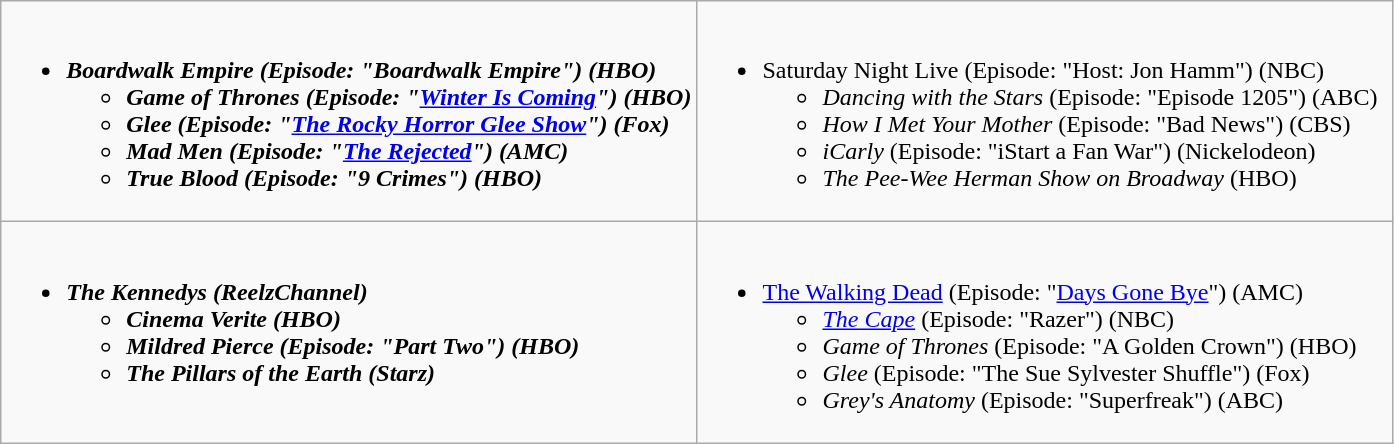<table class="wikitable">
<tr>
<td style="vertical-align:top;" width="50%"><br><ul><li><strong><em>Boardwalk Empire<em> (Episode: "Boardwalk Empire") (HBO)<strong><ul><li></em>Game of Thrones<em> (Episode: "<a href='#'>Winter Is Coming</a>") (HBO)</li><li></em>Glee<em> (Episode: "<a href='#'>The Rocky Horror Glee Show</a>") (Fox)</li><li></em>Mad Men<em> (Episode: "<a href='#'>The Rejected</a>") (AMC)</li><li></em>True Blood<em> (Episode: "9 Crimes") (HBO)</li></ul></li></ul></td>
<td style="vertical-align:top;" width="50%"><br><ul><li></em></strong>Saturday Night Live</em> (Episode: "Host: Jon Hamm") (NBC)</strong><ul><li><em>Dancing with the Stars</em> (Episode: "Episode 1205") (ABC)</li><li><em>How I Met Your Mother</em> (Episode: "Bad News") (CBS)</li><li><em>iCarly</em> (Episode: "iStart a Fan War") (Nickelodeon)</li><li><em>The Pee-Wee Herman Show on Broadway</em> (HBO)</li></ul></li></ul></td>
</tr>
<tr>
<td style="vertical-align:top;" width="50%"><br><ul><li><strong><em>The Kennedys<em> (ReelzChannel)<strong><ul><li></em>Cinema Verite<em> (HBO)</li><li></em>Mildred Pierce<em> (Episode: "Part Two") (HBO)</li><li></em>The Pillars of the Earth<em> (Starz)</li></ul></li></ul></td>
<td style="vertical-align:top;" width="50%"><br><ul><li></em></strong><a href='#'>The Walking Dead</a></em> (Episode: "<a href='#'>Days Gone Bye</a>") (AMC)</strong><ul><li><em><a href='#'>The Cape</a></em> (Episode: "Razer") (NBC)</li><li><em>Game of Thrones</em> (Episode: "A Golden Crown") (HBO)</li><li><em>Glee</em> (Episode: "The Sue Sylvester Shuffle") (Fox)</li><li><em>Grey's Anatomy</em> (Episode: "Superfreak") (ABC)</li></ul></li></ul></td>
</tr>
</table>
